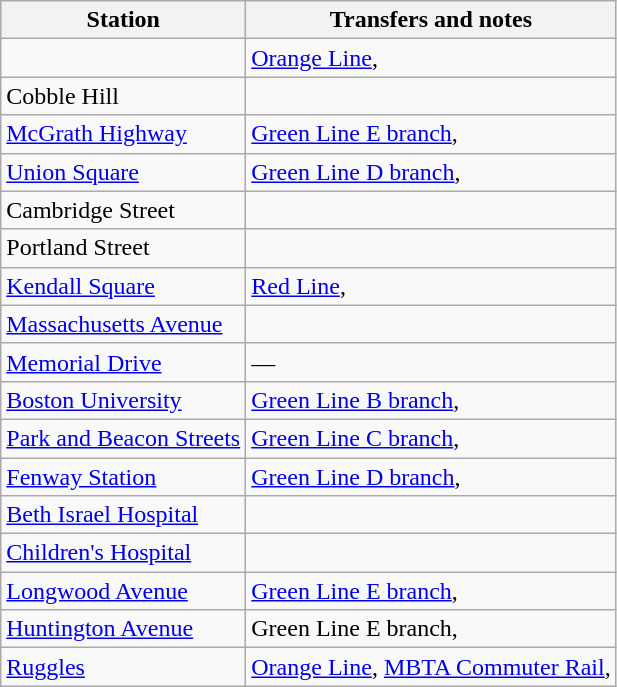<table class="wikitable">
<tr>
<th>Station</th>
<th>Transfers and notes</th>
</tr>
<tr>
<td></td>
<td><a href='#'>Orange Line</a>, </td>
</tr>
<tr>
<td>Cobble Hill</td>
<td></td>
</tr>
<tr>
<td><a href='#'>McGrath Highway</a></td>
<td><a href='#'>Green Line E branch</a>, </td>
</tr>
<tr>
<td><a href='#'>Union Square</a></td>
<td><a href='#'>Green Line D branch</a>, </td>
</tr>
<tr>
<td>Cambridge Street</td>
<td></td>
</tr>
<tr>
<td>Portland Street</td>
<td></td>
</tr>
<tr>
<td><a href='#'>Kendall Square</a></td>
<td><a href='#'>Red Line</a>, </td>
</tr>
<tr>
<td><a href='#'>Massachusetts Avenue</a></td>
<td></td>
</tr>
<tr>
<td><a href='#'>Memorial Drive</a></td>
<td>—</td>
</tr>
<tr>
<td><a href='#'>Boston University</a></td>
<td><a href='#'>Green Line B branch</a>, </td>
</tr>
<tr>
<td><a href='#'>Park and Beacon Streets</a></td>
<td><a href='#'>Green Line C branch</a>, </td>
</tr>
<tr>
<td><a href='#'>Fenway Station</a></td>
<td><a href='#'>Green Line D branch</a>, </td>
</tr>
<tr>
<td><a href='#'>Beth Israel Hospital</a></td>
<td></td>
</tr>
<tr>
<td><a href='#'>Children's Hospital</a></td>
<td></td>
</tr>
<tr>
<td><a href='#'>Longwood Avenue</a></td>
<td><a href='#'>Green Line E branch</a>, </td>
</tr>
<tr>
<td><a href='#'>Huntington Avenue</a></td>
<td>Green Line E branch, </td>
</tr>
<tr>
<td><a href='#'>Ruggles</a></td>
<td><a href='#'>Orange Line</a>, <a href='#'>MBTA Commuter Rail</a>, </td>
</tr>
</table>
